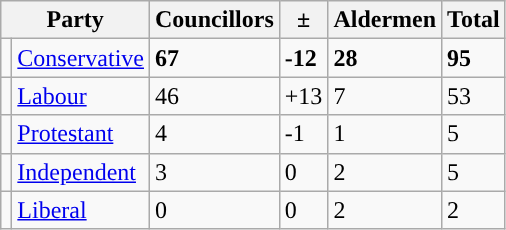<table class="wikitable">
<tr>
<th colspan="2">Party</th>
<th>Councillors</th>
<th>  ±  </th>
<th>Aldermen</th>
<th>Total</th>
</tr>
<tr>
<td style="background-color: "></td>
<td><a href='#'>Conservative</a></td>
<td><strong>67</strong></td>
<td><strong>-12</strong></td>
<td><strong>28</strong></td>
<td><strong>95</strong></td>
</tr>
<tr>
<td style="background-color: "></td>
<td><a href='#'>Labour</a></td>
<td>46</td>
<td>+13</td>
<td>7</td>
<td>53</td>
</tr>
<tr>
<td style="background-color: "></td>
<td><a href='#'>Protestant</a></td>
<td>4</td>
<td>-1</td>
<td>1</td>
<td>5</td>
</tr>
<tr>
<td style="background-color: "></td>
<td><a href='#'>Independent</a></td>
<td>3</td>
<td>0</td>
<td>2</td>
<td>5</td>
</tr>
<tr>
<td style="background-color: "></td>
<td><a href='#'>Liberal</a></td>
<td>0</td>
<td>0</td>
<td>2</td>
<td>2</td>
</tr>
</table>
